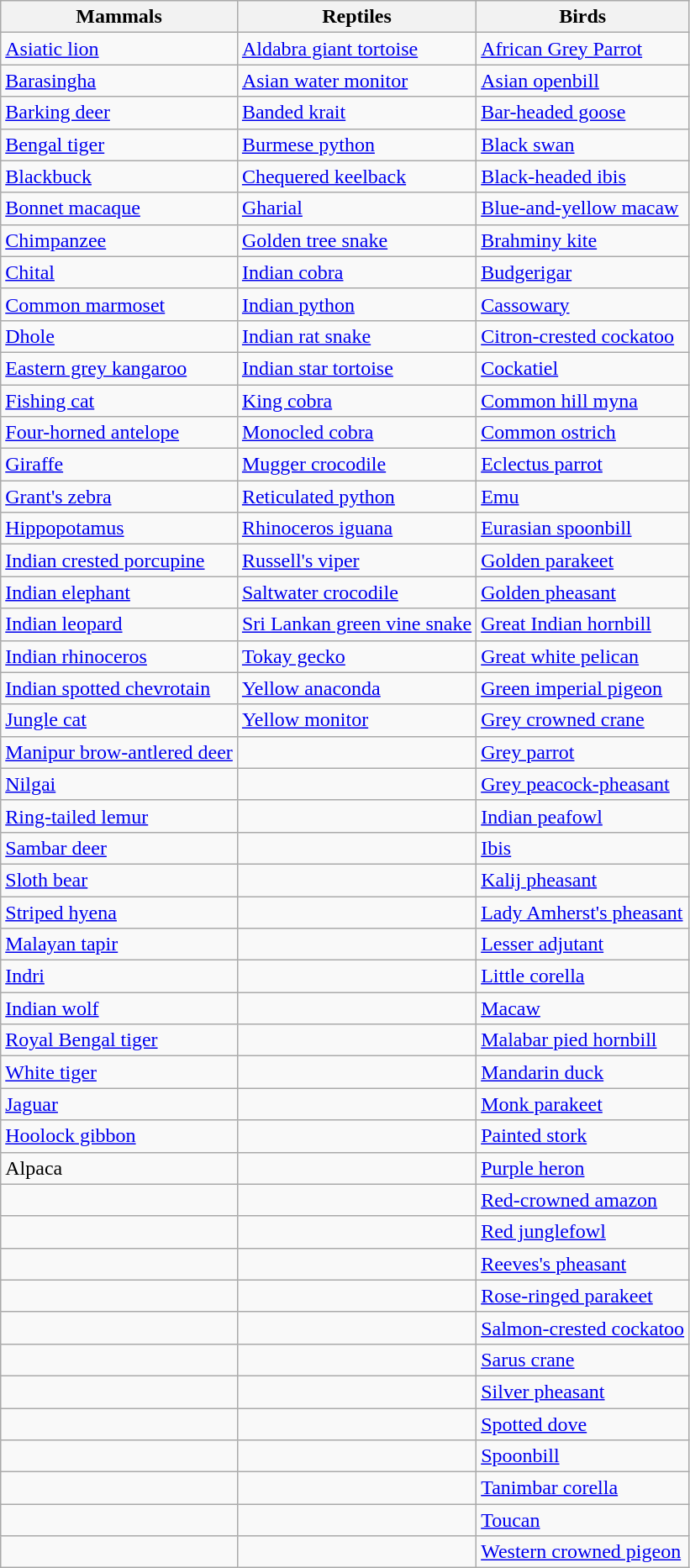<table class="wikitable">
<tr>
<th>Mammals</th>
<th>Reptiles</th>
<th>Birds</th>
</tr>
<tr>
<td><a href='#'>Asiatic lion</a></td>
<td><a href='#'>Aldabra giant tortoise</a></td>
<td><a href='#'>African Grey Parrot</a></td>
</tr>
<tr>
<td><a href='#'>Barasingha</a></td>
<td><a href='#'>Asian water monitor</a></td>
<td><a href='#'>Asian openbill</a></td>
</tr>
<tr>
<td><a href='#'>Barking deer</a></td>
<td><a href='#'>Banded krait</a></td>
<td><a href='#'>Bar-headed goose</a></td>
</tr>
<tr>
<td><a href='#'>Bengal tiger</a></td>
<td><a href='#'>Burmese python</a></td>
<td><a href='#'>Black swan</a></td>
</tr>
<tr>
<td><a href='#'>Blackbuck</a></td>
<td><a href='#'>Chequered keelback</a></td>
<td><a href='#'>Black-headed ibis</a></td>
</tr>
<tr>
<td><a href='#'>Bonnet macaque</a></td>
<td><a href='#'>Gharial</a></td>
<td><a href='#'>Blue-and-yellow macaw</a></td>
</tr>
<tr>
<td><a href='#'>Chimpanzee</a></td>
<td><a href='#'>Golden tree snake</a></td>
<td><a href='#'>Brahminy kite</a></td>
</tr>
<tr>
<td><a href='#'>Chital</a></td>
<td><a href='#'>Indian cobra</a></td>
<td><a href='#'>Budgerigar</a></td>
</tr>
<tr>
<td><a href='#'>Common marmoset</a></td>
<td><a href='#'>Indian python</a></td>
<td><a href='#'>Cassowary</a></td>
</tr>
<tr>
<td><a href='#'>Dhole</a></td>
<td><a href='#'>Indian rat snake</a></td>
<td><a href='#'>Citron-crested cockatoo</a></td>
</tr>
<tr>
<td><a href='#'>Eastern grey kangaroo</a></td>
<td><a href='#'>Indian star tortoise</a></td>
<td><a href='#'>Cockatiel</a></td>
</tr>
<tr>
<td><a href='#'>Fishing cat</a></td>
<td><a href='#'>King cobra</a></td>
<td><a href='#'>Common hill myna</a></td>
</tr>
<tr>
<td><a href='#'>Four-horned antelope</a></td>
<td><a href='#'>Monocled cobra</a></td>
<td><a href='#'>Common ostrich</a></td>
</tr>
<tr>
<td><a href='#'>Giraffe</a></td>
<td><a href='#'>Mugger crocodile</a></td>
<td><a href='#'>Eclectus parrot</a></td>
</tr>
<tr>
<td><a href='#'>Grant's zebra</a></td>
<td><a href='#'>Reticulated python</a></td>
<td><a href='#'>Emu</a></td>
</tr>
<tr>
<td><a href='#'>Hippopotamus</a></td>
<td><a href='#'>Rhinoceros iguana</a></td>
<td><a href='#'>Eurasian spoonbill</a></td>
</tr>
<tr>
<td><a href='#'>Indian crested porcupine</a></td>
<td><a href='#'>Russell's viper</a></td>
<td><a href='#'>Golden parakeet</a></td>
</tr>
<tr>
<td><a href='#'>Indian elephant</a></td>
<td><a href='#'>Saltwater crocodile</a></td>
<td><a href='#'>Golden pheasant</a></td>
</tr>
<tr>
<td><a href='#'>Indian leopard</a></td>
<td><a href='#'>Sri Lankan green vine snake</a></td>
<td><a href='#'>Great Indian hornbill</a></td>
</tr>
<tr>
<td><a href='#'>Indian rhinoceros</a></td>
<td><a href='#'>Tokay gecko</a></td>
<td><a href='#'>Great white pelican</a></td>
</tr>
<tr>
<td><a href='#'>Indian spotted chevrotain</a></td>
<td><a href='#'>Yellow anaconda</a></td>
<td><a href='#'>Green imperial pigeon</a></td>
</tr>
<tr>
<td><a href='#'>Jungle cat</a></td>
<td><a href='#'>Yellow monitor</a></td>
<td><a href='#'>Grey crowned crane</a></td>
</tr>
<tr>
<td><a href='#'>Manipur brow-antlered deer</a></td>
<td></td>
<td><a href='#'>Grey parrot</a></td>
</tr>
<tr>
<td><a href='#'>Nilgai</a></td>
<td></td>
<td><a href='#'>Grey peacock-pheasant</a></td>
</tr>
<tr>
<td><a href='#'>Ring-tailed lemur</a></td>
<td></td>
<td><a href='#'>Indian peafowl</a></td>
</tr>
<tr>
<td><a href='#'>Sambar deer</a></td>
<td></td>
<td><a href='#'>Ibis</a></td>
</tr>
<tr>
<td><a href='#'>Sloth bear</a></td>
<td></td>
<td><a href='#'>Kalij pheasant</a></td>
</tr>
<tr>
<td><a href='#'>Striped hyena</a></td>
<td></td>
<td><a href='#'>Lady Amherst's pheasant</a></td>
</tr>
<tr>
<td><a href='#'>Malayan tapir</a></td>
<td></td>
<td><a href='#'>Lesser adjutant</a></td>
</tr>
<tr>
<td><a href='#'>Indri</a></td>
<td></td>
<td><a href='#'>Little corella</a></td>
</tr>
<tr>
<td><a href='#'>Indian wolf</a></td>
<td></td>
<td><a href='#'>Macaw</a></td>
</tr>
<tr>
<td><a href='#'>Royal Bengal tiger</a></td>
<td></td>
<td><a href='#'>Malabar pied hornbill</a></td>
</tr>
<tr>
<td><a href='#'>White tiger</a></td>
<td></td>
<td><a href='#'>Mandarin duck</a></td>
</tr>
<tr>
<td><a href='#'>Jaguar</a></td>
<td></td>
<td><a href='#'>Monk parakeet</a></td>
</tr>
<tr>
<td><a href='#'>Hoolock gibbon</a></td>
<td></td>
<td><a href='#'>Painted stork</a></td>
</tr>
<tr>
<td>Alpaca</td>
<td></td>
<td><a href='#'>Purple heron</a></td>
</tr>
<tr>
<td></td>
<td></td>
<td><a href='#'>Red-crowned amazon</a></td>
</tr>
<tr>
<td></td>
<td></td>
<td><a href='#'>Red junglefowl</a></td>
</tr>
<tr>
<td></td>
<td></td>
<td><a href='#'>Reeves's pheasant</a></td>
</tr>
<tr>
<td></td>
<td></td>
<td><a href='#'>Rose-ringed parakeet</a></td>
</tr>
<tr>
<td></td>
<td></td>
<td><a href='#'>Salmon-crested cockatoo</a></td>
</tr>
<tr>
<td></td>
<td></td>
<td><a href='#'>Sarus crane</a></td>
</tr>
<tr>
<td></td>
<td></td>
<td><a href='#'>Silver pheasant</a></td>
</tr>
<tr>
<td></td>
<td></td>
<td><a href='#'>Spotted dove</a></td>
</tr>
<tr>
<td></td>
<td></td>
<td><a href='#'>Spoonbill</a></td>
</tr>
<tr>
<td></td>
<td></td>
<td><a href='#'>Tanimbar corella</a></td>
</tr>
<tr>
<td></td>
<td></td>
<td><a href='#'>Toucan</a></td>
</tr>
<tr>
<td></td>
<td></td>
<td><a href='#'>Western crowned pigeon</a></td>
</tr>
</table>
